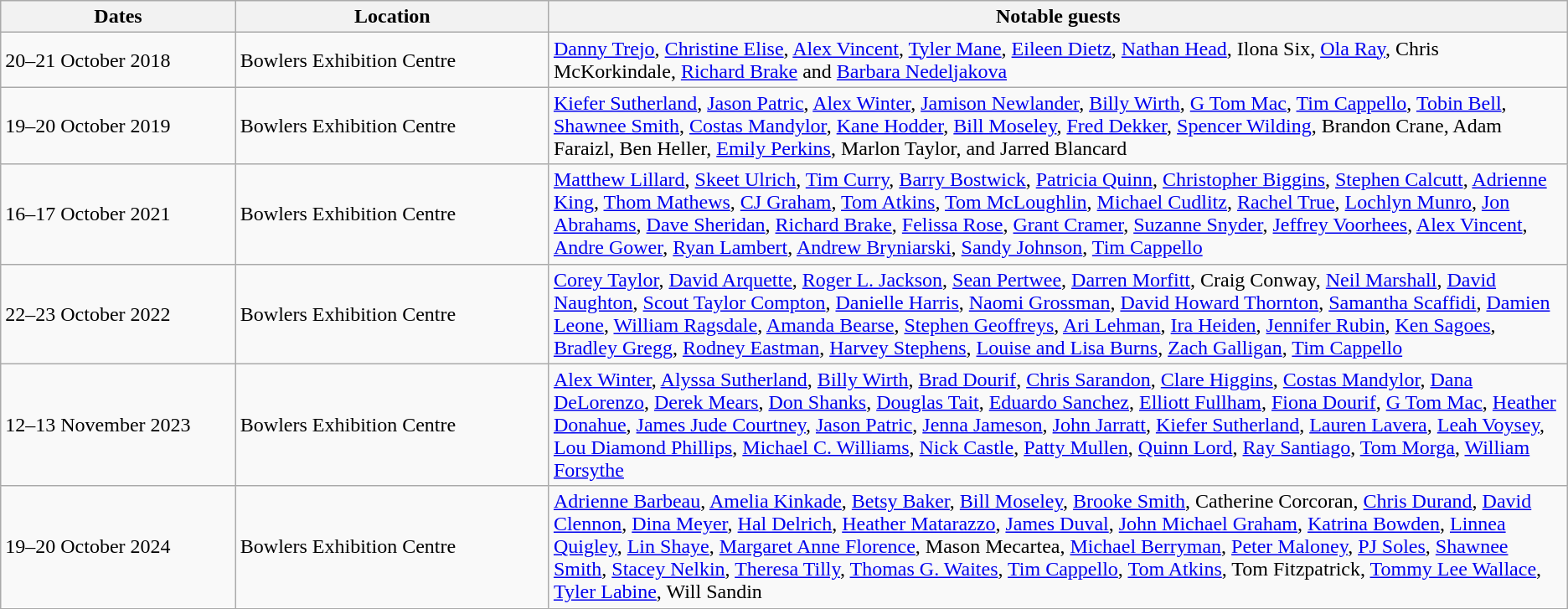<table class="wikitable">
<tr>
<th style="width:15%;">Dates</th>
<th style="width:20%;">Location</th>
<th style="width:65%;">Notable guests</th>
</tr>
<tr>
<td>20–21 October 2018</td>
<td>Bowlers Exhibition Centre</td>
<td><a href='#'>Danny Trejo</a>, <a href='#'>Christine Elise</a>, <a href='#'>Alex Vincent</a>, <a href='#'>Tyler Mane</a>, <a href='#'>Eileen Dietz</a>, <a href='#'>Nathan Head</a>, Ilona Six, <a href='#'>Ola Ray</a>, Chris McKorkindale, <a href='#'>Richard Brake</a> and <a href='#'>Barbara Nedeljakova</a></td>
</tr>
<tr>
<td>19–20 October 2019</td>
<td>Bowlers Exhibition Centre</td>
<td><a href='#'>Kiefer Sutherland</a>, <a href='#'>Jason Patric</a>, <a href='#'>Alex Winter</a>, <a href='#'>Jamison Newlander</a>, <a href='#'>Billy Wirth</a>, <a href='#'>G Tom Mac</a>, <a href='#'>Tim Cappello</a>, <a href='#'>Tobin Bell</a>, <a href='#'>Shawnee Smith</a>, <a href='#'>Costas Mandylor</a>, <a href='#'>Kane Hodder</a>, <a href='#'>Bill Moseley</a>, <a href='#'>Fred Dekker</a>, <a href='#'>Spencer Wilding</a>, Brandon Crane, Adam Faraizl, Ben Heller, <a href='#'>Emily Perkins</a>, Marlon Taylor, and Jarred Blancard</td>
</tr>
<tr>
<td>16–17 October 2021</td>
<td>Bowlers Exhibition Centre</td>
<td><a href='#'>Matthew Lillard</a>, <a href='#'>Skeet Ulrich</a>, <a href='#'>Tim Curry</a>, <a href='#'>Barry Bostwick</a>, <a href='#'>Patricia Quinn</a>, <a href='#'>Christopher Biggins</a>, <a href='#'>Stephen Calcutt</a>, <a href='#'>Adrienne King</a>, <a href='#'>Thom Mathews</a>, <a href='#'>CJ Graham</a>, <a href='#'>Tom Atkins</a>, <a href='#'>Tom McLoughlin</a>, <a href='#'>Michael Cudlitz</a>, <a href='#'>Rachel True</a>, <a href='#'>Lochlyn Munro</a>, <a href='#'>Jon Abrahams</a>, <a href='#'>Dave Sheridan</a>, <a href='#'>Richard Brake</a>, <a href='#'>Felissa Rose</a>, <a href='#'>Grant Cramer</a>, <a href='#'>Suzanne Snyder</a>, <a href='#'>Jeffrey Voorhees</a>, <a href='#'>Alex Vincent</a>, <a href='#'>Andre Gower</a>, <a href='#'>Ryan Lambert</a>, <a href='#'>Andrew Bryniarski</a>, <a href='#'>Sandy Johnson</a>, <a href='#'>Tim Cappello</a></td>
</tr>
<tr>
<td>22–23 October 2022</td>
<td>Bowlers Exhibition Centre</td>
<td><a href='#'>Corey Taylor</a>, <a href='#'>David Arquette</a>, <a href='#'>Roger L. Jackson</a>, <a href='#'>Sean Pertwee</a>, <a href='#'>Darren Morfitt</a>, Craig Conway, <a href='#'>Neil Marshall</a>, <a href='#'>David Naughton</a>, <a href='#'>Scout Taylor Compton</a>, <a href='#'>Danielle Harris</a>, <a href='#'>Naomi Grossman</a>, <a href='#'>David Howard Thornton</a>, <a href='#'>Samantha Scaffidi</a>, <a href='#'>Damien Leone</a>, <a href='#'>William Ragsdale</a>, <a href='#'>Amanda Bearse</a>, <a href='#'>Stephen Geoffreys</a>, <a href='#'>Ari Lehman</a>, <a href='#'>Ira Heiden</a>, <a href='#'>Jennifer Rubin</a>, <a href='#'>Ken Sagoes</a>, <a href='#'>Bradley Gregg</a>, <a href='#'>Rodney Eastman</a>, <a href='#'>Harvey Stephens</a>, <a href='#'>Louise and Lisa Burns</a>, <a href='#'>Zach Galligan</a>, <a href='#'>Tim Cappello</a></td>
</tr>
<tr>
<td>12–13 November 2023</td>
<td>Bowlers Exhibition Centre</td>
<td><a href='#'>Alex Winter</a>, <a href='#'>Alyssa Sutherland</a>, <a href='#'>Billy Wirth</a>, <a href='#'>Brad Dourif</a>, <a href='#'>Chris Sarandon</a>, <a href='#'>Clare Higgins</a>, <a href='#'>Costas Mandylor</a>, <a href='#'>Dana DeLorenzo</a>, <a href='#'>Derek Mears</a>, <a href='#'>Don Shanks</a>, <a href='#'>Douglas Tait</a>, <a href='#'>Eduardo Sanchez</a>, <a href='#'>Elliott Fullham</a>, <a href='#'>Fiona Dourif</a>, <a href='#'>G Tom Mac</a>, <a href='#'>Heather Donahue</a>, <a href='#'>James Jude Courtney</a>, <a href='#'>Jason Patric</a>, <a href='#'>Jenna Jameson</a>, <a href='#'>John Jarratt</a>, <a href='#'>Kiefer Sutherland</a>, <a href='#'>Lauren Lavera</a>, <a href='#'>Leah Voysey</a>, <a href='#'>Lou Diamond Phillips</a>, <a href='#'>Michael C. Williams</a>, <a href='#'>Nick Castle</a>, <a href='#'>Patty Mullen</a>, <a href='#'>Quinn Lord</a>, <a href='#'>Ray Santiago</a>, <a href='#'>Tom Morga</a>, <a href='#'>William Forsythe</a></td>
</tr>
<tr>
<td>19–20 October 2024</td>
<td>Bowlers Exhibition Centre</td>
<td><a href='#'>Adrienne Barbeau</a>, <a href='#'>Amelia Kinkade</a>, <a href='#'>Betsy Baker</a>, <a href='#'>Bill Moseley</a>, <a href='#'>Brooke Smith</a>, Catherine Corcoran, <a href='#'>Chris Durand</a>, <a href='#'>David Clennon</a>, <a href='#'>Dina Meyer</a>, <a href='#'>Hal Delrich</a>, <a href='#'>Heather Matarazzo</a>, <a href='#'>James Duval</a>, <a href='#'>John Michael Graham</a>, <a href='#'>Katrina Bowden</a>, <a href='#'>Linnea Quigley</a>, <a href='#'>Lin Shaye</a>, <a href='#'>Margaret Anne Florence</a>, Mason Mecartea, <a href='#'>Michael Berryman</a>, <a href='#'>Peter Maloney</a>, <a href='#'>PJ Soles</a>, <a href='#'>Shawnee Smith</a>, <a href='#'>Stacey Nelkin</a>, <a href='#'>Theresa Tilly</a>, <a href='#'>Thomas G. Waites</a>, <a href='#'>Tim Cappello</a>, <a href='#'>Tom Atkins</a>, Tom Fitzpatrick, <a href='#'>Tommy Lee Wallace</a>, <a href='#'>Tyler Labine</a>, Will Sandin</td>
</tr>
</table>
